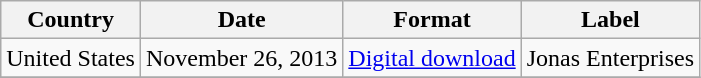<table class="wikitable plainrowheaders">
<tr>
<th scope="col">Country</th>
<th scope="col">Date</th>
<th scope="col">Format</th>
<th scope="col">Label</th>
</tr>
<tr>
<td>United States</td>
<td>November 26, 2013</td>
<td><a href='#'>Digital download</a></td>
<td>Jonas Enterprises</td>
</tr>
<tr>
</tr>
</table>
